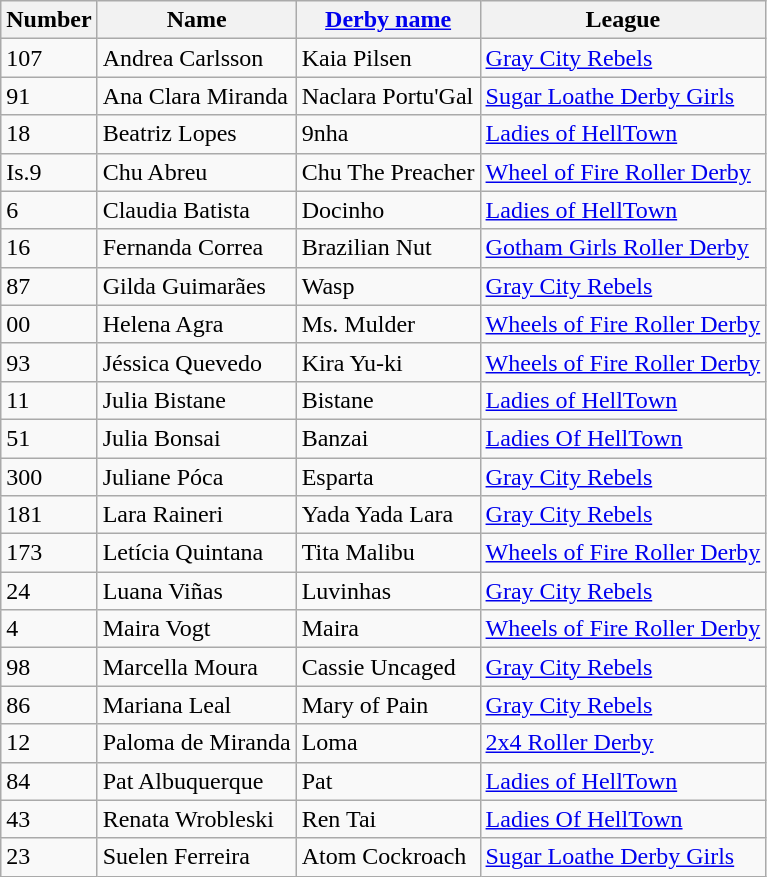<table class="wikitable sortable">
<tr>
<th>Number</th>
<th>Name</th>
<th><a href='#'>Derby name</a></th>
<th>League</th>
</tr>
<tr>
<td>107</td>
<td>Andrea Carlsson</td>
<td>Kaia Pilsen</td>
<td><a href='#'>Gray City Rebels</a></td>
</tr>
<tr>
<td>91</td>
<td>Ana Clara Miranda</td>
<td>Naclara Portu'Gal</td>
<td><a href='#'>Sugar Loathe Derby Girls</a></td>
</tr>
<tr>
<td>18</td>
<td>Beatriz Lopes</td>
<td>9nha</td>
<td><a href='#'>Ladies of HellTown</a></td>
</tr>
<tr>
<td>Is.9</td>
<td>Chu Abreu</td>
<td>Chu The Preacher</td>
<td><a href='#'>Wheel of Fire Roller Derby</a></td>
</tr>
<tr>
<td>6</td>
<td>Claudia Batista</td>
<td>Docinho</td>
<td><a href='#'>Ladies of HellTown</a></td>
</tr>
<tr>
<td>16</td>
<td>Fernanda Correa</td>
<td>Brazilian Nut</td>
<td><a href='#'>Gotham Girls Roller Derby</a></td>
</tr>
<tr>
<td>87</td>
<td>Gilda Guimarães</td>
<td>Wasp</td>
<td><a href='#'>Gray City Rebels</a></td>
</tr>
<tr>
<td>00</td>
<td>Helena Agra</td>
<td>Ms. Mulder</td>
<td><a href='#'>Wheels of Fire Roller Derby</a></td>
</tr>
<tr>
<td>93</td>
<td>Jéssica Quevedo</td>
<td>Kira Yu-ki</td>
<td><a href='#'>Wheels of Fire Roller Derby</a></td>
</tr>
<tr>
<td>11</td>
<td>Julia Bistane</td>
<td>Bistane</td>
<td><a href='#'>Ladies of HellTown</a></td>
</tr>
<tr>
<td>51</td>
<td>Julia Bonsai</td>
<td>Banzai</td>
<td><a href='#'>Ladies Of HellTown</a></td>
</tr>
<tr>
<td>300</td>
<td>Juliane Póca</td>
<td>Esparta</td>
<td><a href='#'>Gray City Rebels</a></td>
</tr>
<tr>
<td>181</td>
<td>Lara Raineri</td>
<td>Yada Yada Lara</td>
<td><a href='#'>Gray City Rebels</a></td>
</tr>
<tr>
<td>173</td>
<td>Letícia Quintana</td>
<td>Tita Malibu</td>
<td><a href='#'>Wheels of Fire Roller Derby</a></td>
</tr>
<tr>
<td>24</td>
<td>Luana Viñas</td>
<td>Luvinhas</td>
<td><a href='#'>Gray City Rebels</a></td>
</tr>
<tr>
<td>4</td>
<td>Maira Vogt</td>
<td>Maira</td>
<td><a href='#'>Wheels of Fire Roller Derby</a></td>
</tr>
<tr>
<td>98</td>
<td>Marcella Moura</td>
<td>Cassie Uncaged</td>
<td><a href='#'>Gray City Rebels</a></td>
</tr>
<tr>
<td>86</td>
<td>Mariana Leal</td>
<td>Mary of Pain</td>
<td><a href='#'>Gray City Rebels</a></td>
</tr>
<tr>
<td>12</td>
<td>Paloma de Miranda</td>
<td>Loma</td>
<td><a href='#'>2x4 Roller Derby</a></td>
</tr>
<tr>
<td>84</td>
<td>Pat Albuquerque</td>
<td>Pat</td>
<td><a href='#'>Ladies of HellTown</a></td>
</tr>
<tr>
<td>43</td>
<td>Renata Wrobleski</td>
<td>Ren Tai</td>
<td><a href='#'>Ladies Of HellTown</a></td>
</tr>
<tr>
<td>23</td>
<td>Suelen Ferreira</td>
<td>Atom Cockroach</td>
<td><a href='#'>Sugar Loathe Derby Girls</a></td>
</tr>
</table>
